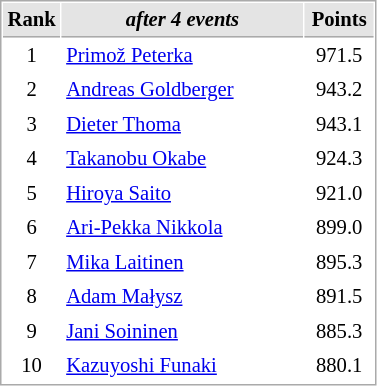<table cellspacing="1" cellpadding="3" style="border:1px solid #AAAAAA;font-size:86%">
<tr bgcolor="#E4E4E4">
<th style="border-bottom:1px solid #AAAAAA" width=10>Rank</th>
<th style="border-bottom:1px solid #AAAAAA" width=155><em>after 4 events</em></th>
<th style="border-bottom:1px solid #AAAAAA" width=40>Points</th>
</tr>
<tr>
<td align=center>1</td>
<td> <a href='#'>Primož Peterka</a></td>
<td align=center>971.5</td>
</tr>
<tr>
<td align=center>2</td>
<td> <a href='#'>Andreas Goldberger</a></td>
<td align=center>943.2</td>
</tr>
<tr>
<td align=center>3</td>
<td> <a href='#'>Dieter Thoma</a></td>
<td align=center>943.1</td>
</tr>
<tr>
<td align=center>4</td>
<td> <a href='#'>Takanobu Okabe</a></td>
<td align=center>924.3</td>
</tr>
<tr>
<td align=center>5</td>
<td> <a href='#'>Hiroya Saito</a></td>
<td align=center>921.0</td>
</tr>
<tr>
<td align=center>6</td>
<td> <a href='#'>Ari-Pekka Nikkola</a></td>
<td align=center>899.0</td>
</tr>
<tr>
<td align=center>7</td>
<td> <a href='#'>Mika Laitinen</a></td>
<td align=center>895.3</td>
</tr>
<tr>
<td align=center>8</td>
<td> <a href='#'>Adam Małysz</a></td>
<td align=center>891.5</td>
</tr>
<tr>
<td align=center>9</td>
<td> <a href='#'>Jani Soininen</a></td>
<td align=center>885.3</td>
</tr>
<tr>
<td align=center>10</td>
<td> <a href='#'>Kazuyoshi Funaki</a></td>
<td align=center>880.1</td>
</tr>
</table>
